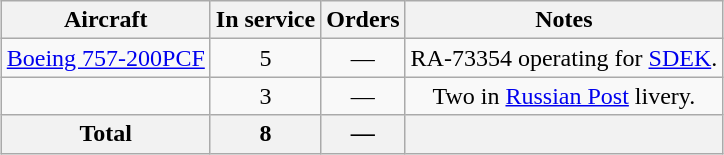<table class="wikitable" style="margin:0.5em auto; text-align:center">
<tr>
<th>Aircraft</th>
<th>In service</th>
<th>Orders</th>
<th>Notes</th>
</tr>
<tr>
<td><a href='#'>Boeing 757-200PCF</a></td>
<td>5</td>
<td>—</td>
<td>RA-73354 operating for <a href='#'>SDEK</a>.</td>
</tr>
<tr>
<td></td>
<td>3</td>
<td>—</td>
<td>Two in <a href='#'>Russian Post</a> livery.</td>
</tr>
<tr>
<th>Total</th>
<th>8</th>
<th>—</th>
<th></th>
</tr>
</table>
